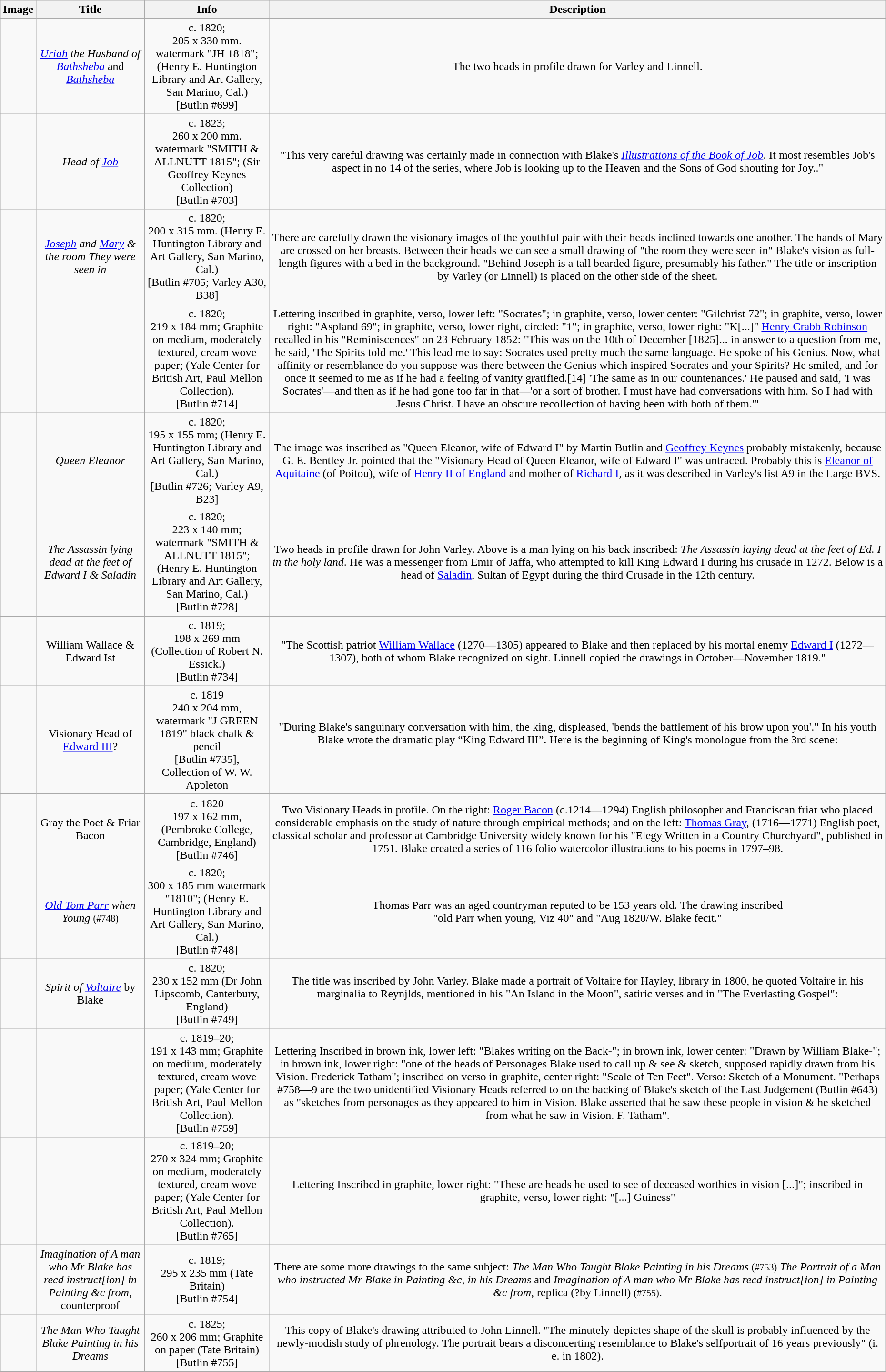<table class="wikitable" style="margin-left:0.5em; text-align:center">
<tr>
<th>Image</th>
<th>Title</th>
<th>Info</th>
<th>Description</th>
</tr>
<tr>
<td></td>
<td><em><a href='#'>Uriah</a> the Husband of <a href='#'>Bathsheba</a></em> and  <em><a href='#'>Bathsheba</a></em></td>
<td>c. 1820; <br> 205 x 330 mm.  watermark "JH 1818";  (Henry E. Huntington Library and Art Gallery, San Marino, Cal.)   <br> [Butlin #699]</td>
<td>The two heads in profile drawn for Varley and Linnell.</td>
</tr>
<tr>
<td></td>
<td><em>Head of <a href='#'>Job</a></em></td>
<td>c. 1823; <br> 260 x 200 mm.  watermark "SMITH & ALLNUTT 1815"; (Sir Geoffrey Keynes Collection) <br> [Butlin #703]</td>
<td>"This very careful drawing was certainly made in connection with Blake's <a href='#'><em>Illustrations of the Book of Job</em></a>. It most resembles Job's aspect in no 14 of the series, where Job is looking up to the Heaven and the Sons of God shouting for Joy.."</td>
</tr>
<tr>
<td></td>
<td><em><a href='#'>Joseph</a> and <a href='#'>Mary</a> & the room They were seen in</em></td>
<td>c. 1820; <br> 200 x 315 mm.  (Henry E. Huntington Library and Art Gallery, San Marino, Cal.) <br> [Butlin #705; Varley A30, B38]</td>
<td>There are carefully drawn the visionary images of the youthful pair with their heads inclined towards one another. The hands of Mary are crossed on her breasts. Between their heads we can see a small drawing of "the room they were seen in" Blake's vision as full-length figures with a bed in the background. "Behind Joseph is a tall bearded figure, presumably his father." The title or inscription by Varley (or Linnell) is placed on the other side of the sheet.</td>
</tr>
<tr>
<td></td>
<td></td>
<td>c. 1820; <br>219 x 184 mm; Graphite on medium, moderately textured, cream wove paper; (Yale Center for British Art, Paul Mellon Collection). <br> [Butlin #714]</td>
<td>Lettering inscribed in graphite, verso, lower left: "Socrates"; in graphite, verso, lower center: "Gilchrist 72"; in graphite, verso, lower right: "Aspland 69"; in graphite, verso, lower right, circled: "1"; in graphite, verso, lower right: "K[...]"  <a href='#'>Henry Crabb Robinson</a> recalled in his "Reminiscences" on 23 February 1852: "This was on the 10th of December [1825]... in answer to a question from me, he said, 'The Spirits told me.' This lead me to say: Socrates used pretty much the same language. He spoke of his Genius. Now, what affinity or resemblance do you suppose was there between the Genius which inspired Socrates and your Spirits? He smiled, and for once it seemed to me as if he had a feeling of vanity gratified.[14] 'The same as in our countenances.' He paused and said, 'I was Socrates'—and then as if he had gone too far in that—'or a sort of brother. I must have had conversations with him. So I had with Jesus Christ. I have an obscure recollection of having been with both of them.'"</td>
</tr>
<tr>
<td></td>
<td><em>Queen Eleanor</em></td>
<td>c. 1820; <br>195 x 155 mm; (Henry E. Huntington Library and Art Gallery, San Marino, Cal.) <br>  [Butlin #726; Varley A9, B23]</td>
<td>The image was inscribed as "Queen Eleanor, wife of Edward I" by Martin Butlin and <a href='#'>Geoffrey Keynes</a> probably mistakenly, because G. E. Bentley Jr. pointed that the "Visionary Head of Queen Eleanor, wife of Edward I" was untraced. Probably this is <a href='#'>Eleanor of Aquitaine</a> (of Poitou), wife of <a href='#'>Henry II of England</a> and mother of <a href='#'>Richard I</a>, as it was described in Varley's list A9 in the Large BVS.</td>
</tr>
<tr>
<td></td>
<td><em>The Assassin lying dead at the feet of Edward I & Saladin</em></td>
<td>c. 1820; <br>223 x 140 mm; watermark "SMITH & ALLNUTT 1815"; (Henry E. Huntington Library and Art Gallery, San Marino, Cal.) <br> [Butlin #728]</td>
<td>Two heads in profile drawn for John Varley. Above is a man lying on his back inscribed: <em>The Assassin laying dead at the feet of Ed. I in the holy land</em>. He was a messenger from Emir of Jaffa, who attempted to kill King Edward I during his crusade in 1272. Below is a head of <a href='#'>Saladin</a>, Sultan of Egypt during the third Crusade in the 12th century.</td>
</tr>
<tr>
<td></td>
<td>William Wallace & Edward Ist</td>
<td>c. 1819; <br>198 x 269 mm (Collection of Robert N. Essick.) <br> [Butlin #734]</td>
<td>"The Scottish patriot <a href='#'>William Wallace</a> (1270—1305) appeared to Blake and then replaced by his mortal enemy  <a href='#'>Edward I</a> (1272—1307), both of whom Blake recognized on sight. Linnell copied the drawings in October—November 1819."</td>
</tr>
<tr>
<td></td>
<td>Visionary Head of <a href='#'>Edward III</a>?</td>
<td>c. 1819 <br>240 x 204 mm, watermark "J GREEN 1819" black chalk & pencil  <br> [Butlin #735], <br> Collection of W. W. Appleton</td>
<td>"During Blake's sanguinary conversation with him, the king, displeased, 'bends the battlement of his brow upon you'." In his youth Blake wrote the dramatic play “King Edward III”. Here is the beginning of King's monologue from the 3rd scene:<br><br></td>
</tr>
<tr>
<td></td>
<td>Gray the Poet & Friar Bacon</td>
<td>c. 1820 <br>197 x 162 mm,  (Pembroke College, Cambridge, England)  <br>[Butlin #746]</td>
<td>Two Visionary Heads in profile. On the right: <a href='#'>Roger Bacon</a> (c.1214—1294) English philosopher and Franciscan friar who placed considerable emphasis on the study of nature through empirical methods; and on the left: <a href='#'>Thomas Gray</a>, (1716—1771)  English poet, classical scholar and professor at Cambridge University widely known for his "Elegy Written in a Country Churchyard", published in 1751. Blake created a series of 116 folio watercolor illustrations to his poems in 1797–98.</td>
</tr>
<tr>
<td></td>
<td><em><a href='#'>Old Tom Parr</a> when Young</em> <small>(#748) </small></td>
<td>c. 1820; <br>300 x 185 mm watermark "1810";  (Henry E. Huntington Library and Art Gallery, San Marino, Cal.)   <br> [Butlin #748]</td>
<td>Thomas Parr was an aged countryman reputed to be 153 years old. The drawing inscribed<br>"old Parr when young, Viz 40" and "Aug 1820/W. Blake fecit."</td>
</tr>
<tr>
<td></td>
<td><em>Spirit of <a href='#'>Voltaire</a></em> by Blake</td>
<td>c. 1820; <br>230 x 152 mm   (Dr John Lipscomb, Canterbury, England)   <br> [Butlin #749]</td>
<td>The title was inscribed by John Varley. Blake made a portrait of Voltaire for Hayley, library in 1800, he quoted Voltaire in his marginalia to Reynjlds, mentioned in his "An Island in the Moon", satiric verses and in "The Everlasting Gospel":<br><br>
</td>
</tr>
<tr>
<td></td>
<td></td>
<td>c. 1819–20; <br>191 x 143 mm; Graphite on medium, moderately textured, cream wove paper; (Yale Center for British Art, Paul Mellon Collection). <br> [Butlin #759]</td>
<td>Lettering Inscribed in brown ink, lower left: "Blakes writing on the Back-"; in brown ink, lower center: "Drawn by William Blake-"; in brown ink, lower right: "one of the heads of Personages Blake used to call up & see & sketch, supposed rapidly drawn from his Vision. Frederick Tatham"; inscribed on verso in graphite, center right: "Scale of Ten Feet". Verso: Sketch of a Monument. "Perhaps #758—9 are the two unidentified Visionary Heads referred to on the backing of Blake's sketch of the Last Judgement (Butlin #643) as "sketches from personages as they appeared to him in Vision. Blake asserted that he saw these people in vision & he sketched from what he saw in Vision. F. Tatham".</td>
</tr>
<tr>
<td></td>
<td></td>
<td>c. 1819–20; <br>270 x 324 mm; Graphite on medium, moderately textured, cream wove paper; (Yale Center for British Art, Paul Mellon Collection). <br> [Butlin #765]</td>
<td>Lettering Inscribed in graphite, lower right: "These are heads he used to see of deceased worthies in vision [...]"; inscribed in graphite, verso, lower right: "[...] Guiness"</td>
</tr>
<tr>
<td></td>
<td><em>Imagination  of A man who Mr Blake has recd instruct[ion] in Painting &c from</em>, counterproof</td>
<td>c. 1819; <br>295 x 235 mm  (Tate Britain)   <br> [Butlin #754]</td>
<td>There are some more drawings to the same subject: <em>The Man Who Taught Blake Painting in his Dreams</em>  <small> (#753)</small> <em>The Portrait of a Man who instructed Mr Blake in Painting &c, in his Dreams</em> and  <em>Imagination  of A man who Mr Blake has recd instruct[ion] in Painting &c from</em>, replica (?by Linnell) <small>(#755)</small>.</td>
</tr>
<tr>
<td></td>
<td><em>The Man Who Taught Blake Painting in his Dreams</em></td>
<td>c. 1825; <br> 260 x 206 mm; Graphite on paper (Tate Britain) <br> [Butlin #755]</td>
<td>This copy of Blake's drawing attributed to John Linnell. "The minutely-depictes shape of the skull is probably influenced by the newly-modish study of phrenology. The portrait bears a disconcerting resemblance to Blake's selfportrait of 16 years previously" (i. e. in 1802).<br></td>
</tr>
<tr>
</tr>
</table>
